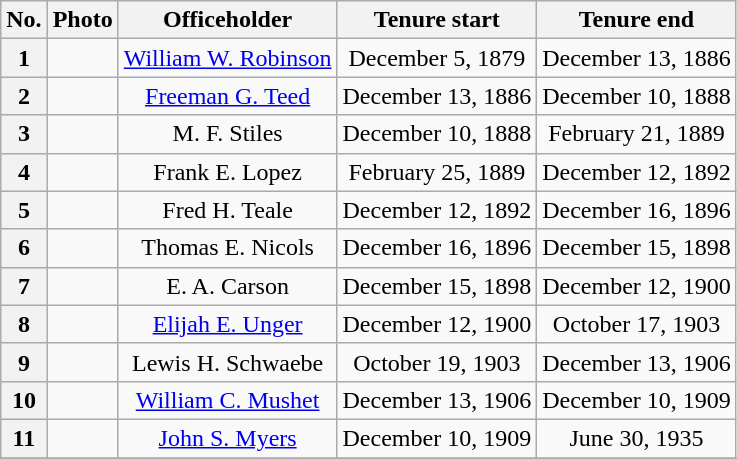<table class="wikitable" style="text-align:center">
<tr>
<th>No.</th>
<th>Photo</th>
<th>Officeholder</th>
<th>Tenure start</th>
<th>Tenure end</th>
</tr>
<tr>
<th>1</th>
<td></td>
<td><a href='#'>William W. Robinson</a></td>
<td>December 5, 1879</td>
<td>December 13, 1886</td>
</tr>
<tr>
<th>2</th>
<td></td>
<td><a href='#'>Freeman G. Teed</a></td>
<td>December 13, 1886</td>
<td>December 10, 1888</td>
</tr>
<tr>
<th>3</th>
<td></td>
<td>M. F. Stiles</td>
<td>December 10, 1888</td>
<td>February 21, 1889</td>
</tr>
<tr>
<th>4</th>
<td></td>
<td>Frank E. Lopez</td>
<td>February 25, 1889</td>
<td>December 12, 1892</td>
</tr>
<tr>
<th>5</th>
<td></td>
<td>Fred H. Teale</td>
<td>December 12, 1892</td>
<td>December 16, 1896</td>
</tr>
<tr>
<th>6</th>
<td></td>
<td>Thomas E. Nicols</td>
<td>December 16, 1896</td>
<td>December 15, 1898</td>
</tr>
<tr>
<th>7</th>
<td></td>
<td>E. A. Carson</td>
<td>December 15, 1898</td>
<td>December 12, 1900</td>
</tr>
<tr>
<th>8</th>
<td></td>
<td><a href='#'>Elijah E. Unger</a></td>
<td>December 12, 1900</td>
<td>October 17, 1903</td>
</tr>
<tr>
<th>9</th>
<td></td>
<td>Lewis H. Schwaebe</td>
<td>October 19, 1903</td>
<td>December 13, 1906</td>
</tr>
<tr>
<th>10</th>
<td></td>
<td><a href='#'>William C. Mushet</a></td>
<td>December 13, 1906</td>
<td>December 10, 1909</td>
</tr>
<tr>
<th>11</th>
<td></td>
<td><a href='#'>John S. Myers</a></td>
<td>December 10, 1909</td>
<td>June 30, 1935</td>
</tr>
<tr>
</tr>
</table>
